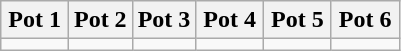<table class="wikitable">
<tr>
<th scope="col" style="width:17%;">Pot 1</th>
<th scope="col" style="width:16%;">Pot 2</th>
<th scope="col" style="width:16%;">Pot 3</th>
<th scope="col" style="width:17%;">Pot 4</th>
<th scope="col" style="width:17%;">Pot 5</th>
<th scope="col" style="width:17%;">Pot 6</th>
</tr>
<tr>
<td></td>
<td></td>
<td></td>
<td></td>
<td></td>
<td></td>
</tr>
</table>
